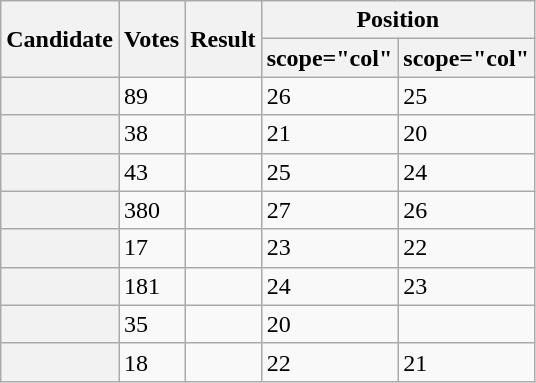<table class="wikitable sortable defaultright col3left">
<tr>
<th scope="col" rowspan="2">Candidate</th>
<th scope="col" rowspan="2">Votes</th>
<th scope="col" rowspan="2">Result</th>
<th scope="col" colspan="2">Position</th>
</tr>
<tr>
<th>scope="col" </th>
<th>scope="col" </th>
</tr>
<tr>
<th scope="row"></th>
<td>89</td>
<td></td>
<td>26</td>
<td>25</td>
</tr>
<tr>
<th scope="row"></th>
<td>38</td>
<td></td>
<td>21</td>
<td>20</td>
</tr>
<tr>
<th scope="row"></th>
<td>43</td>
<td></td>
<td>25</td>
<td>24</td>
</tr>
<tr>
<th scope="row"></th>
<td>380</td>
<td></td>
<td>27</td>
<td>26</td>
</tr>
<tr>
<th scope="row"></th>
<td>17</td>
<td></td>
<td>23</td>
<td>22</td>
</tr>
<tr>
<th scope="row"></th>
<td>181</td>
<td></td>
<td>24</td>
<td>23</td>
</tr>
<tr>
<th scope="row"></th>
<td>35</td>
<td></td>
<td>20</td>
<td></td>
</tr>
<tr>
<th scope="row"></th>
<td>18</td>
<td></td>
<td>22</td>
<td>21</td>
</tr>
</table>
